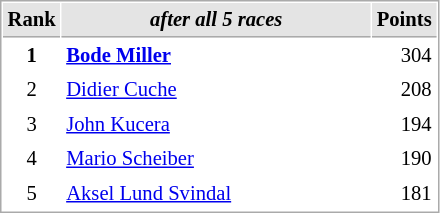<table cellspacing="1" cellpadding="3" style="border:1px solid #AAAAAA;font-size:86%">
<tr bgcolor="#E4E4E4">
<th style="border-bottom:1px solid #AAAAAA" width=10>Rank</th>
<th style="border-bottom:1px solid #AAAAAA" width=200><em>after all 5 races</em></th>
<th style="border-bottom:1px solid #AAAAAA" width=20>Points</th>
</tr>
<tr>
<td align="center"><strong>1</strong></td>
<td> <strong><a href='#'>Bode Miller</a> </strong></td>
<td align="right">304</td>
</tr>
<tr>
<td align="center">2</td>
<td> <a href='#'>Didier Cuche</a></td>
<td align="right">208</td>
</tr>
<tr>
<td align="center">3</td>
<td> <a href='#'>John Kucera</a></td>
<td align="right">194</td>
</tr>
<tr>
<td align="center">4</td>
<td> <a href='#'>Mario Scheiber</a></td>
<td align="right">190</td>
</tr>
<tr>
<td align="center">5</td>
<td> <a href='#'>Aksel Lund Svindal</a></td>
<td align="right">181</td>
</tr>
</table>
